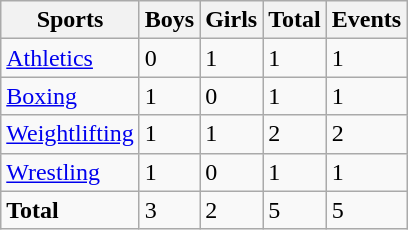<table class="wikitable">
<tr>
<th>Sports</th>
<th>Boys</th>
<th>Girls</th>
<th>Total</th>
<th>Events</th>
</tr>
<tr>
<td><a href='#'>Athletics</a></td>
<td>0</td>
<td>1</td>
<td>1</td>
<td>1</td>
</tr>
<tr>
<td><a href='#'>Boxing</a></td>
<td>1</td>
<td>0</td>
<td>1</td>
<td>1</td>
</tr>
<tr>
<td><a href='#'>Weightlifting</a></td>
<td>1</td>
<td>1</td>
<td>2</td>
<td>2</td>
</tr>
<tr>
<td><a href='#'>Wrestling</a></td>
<td>1</td>
<td>0</td>
<td>1</td>
<td>1</td>
</tr>
<tr>
<td><strong>Total</strong></td>
<td>3</td>
<td>2</td>
<td>5</td>
<td>5</td>
</tr>
</table>
